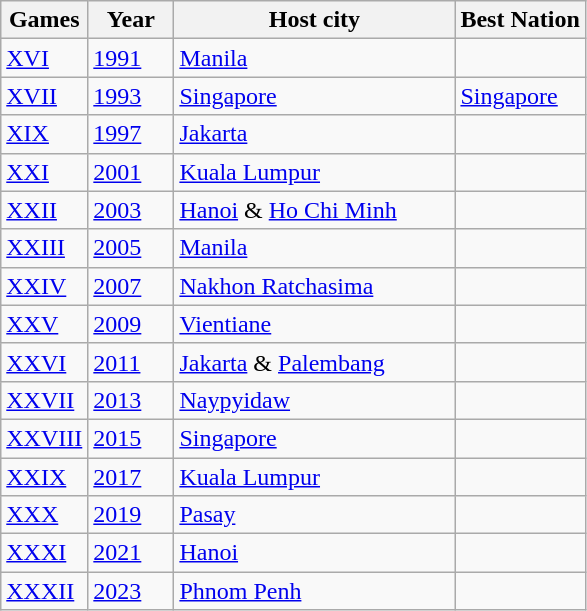<table class=wikitable>
<tr>
<th width=50>Games</th>
<th width=50>Year</th>
<th width=180>Host city</th>
<th>Best Nation</th>
</tr>
<tr>
<td><a href='#'>XVI</a></td>
<td><a href='#'>1991</a></td>
<td> <a href='#'>Manila</a></td>
<td></td>
</tr>
<tr>
<td><a href='#'>XVII</a></td>
<td><a href='#'>1993</a></td>
<td> <a href='#'>Singapore</a></td>
<td> <a href='#'>Singapore</a></td>
</tr>
<tr>
<td><a href='#'>XIX</a></td>
<td><a href='#'>1997</a></td>
<td> <a href='#'>Jakarta</a></td>
<td></td>
</tr>
<tr>
<td><a href='#'>XXI</a></td>
<td><a href='#'>2001</a></td>
<td> <a href='#'>Kuala Lumpur</a></td>
<td></td>
</tr>
<tr>
<td><a href='#'>XXII</a></td>
<td><a href='#'>2003</a></td>
<td> <a href='#'>Hanoi</a> & <a href='#'>Ho Chi Minh</a></td>
<td></td>
</tr>
<tr>
<td><a href='#'>XXIII</a></td>
<td><a href='#'>2005</a></td>
<td> <a href='#'>Manila</a></td>
<td></td>
</tr>
<tr>
<td><a href='#'>XXIV</a></td>
<td><a href='#'>2007</a></td>
<td> <a href='#'>Nakhon Ratchasima</a></td>
<td></td>
</tr>
<tr>
<td><a href='#'>XXV</a></td>
<td><a href='#'>2009</a></td>
<td> <a href='#'>Vientiane</a></td>
<td></td>
</tr>
<tr>
<td><a href='#'>XXVI</a></td>
<td><a href='#'>2011</a></td>
<td> <a href='#'>Jakarta</a> & <a href='#'>Palembang</a></td>
<td></td>
</tr>
<tr>
<td><a href='#'>XXVII</a></td>
<td><a href='#'>2013</a></td>
<td> <a href='#'>Naypyidaw</a></td>
<td></td>
</tr>
<tr>
<td><a href='#'>XXVIII</a></td>
<td><a href='#'>2015</a></td>
<td> <a href='#'>Singapore</a></td>
<td></td>
</tr>
<tr>
<td><a href='#'>XXIX</a></td>
<td><a href='#'>2017</a></td>
<td> <a href='#'>Kuala Lumpur</a></td>
<td></td>
</tr>
<tr>
<td><a href='#'>XXX</a></td>
<td><a href='#'>2019</a></td>
<td> <a href='#'>Pasay</a></td>
<td></td>
</tr>
<tr>
<td><a href='#'>XXXI</a></td>
<td><a href='#'>2021</a></td>
<td> <a href='#'>Hanoi</a></td>
<td></td>
</tr>
<tr>
<td><a href='#'>XXXII</a></td>
<td><a href='#'>2023</a></td>
<td> <a href='#'>Phnom Penh</a></td>
<td></td>
</tr>
</table>
